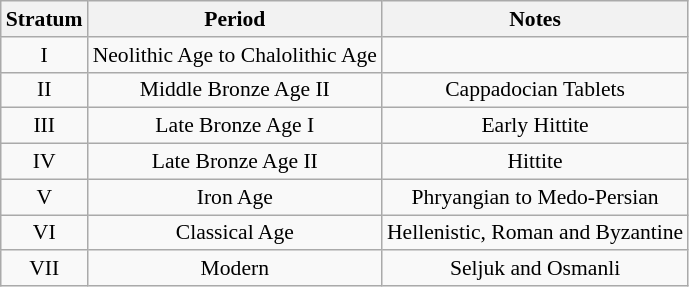<table class="wikitable" rules="all" style="text-align:center;font-size:90%;empty-cells:show;">
<tr>
<th>Stratum</th>
<th>Period</th>
<th>Notes</th>
</tr>
<tr>
<td>I</td>
<td>Neolithic Age to Chalolithic Age</td>
<td></td>
</tr>
<tr>
<td>II</td>
<td>Middle Bronze Age II</td>
<td>Cappadocian Tablets</td>
</tr>
<tr>
<td>III</td>
<td>Late Bronze Age I</td>
<td>Early Hittite</td>
</tr>
<tr>
<td>IV</td>
<td>Late Bronze Age II</td>
<td>Hittite</td>
</tr>
<tr>
<td>V</td>
<td>Iron Age</td>
<td>Phryangian to Medo-Persian</td>
</tr>
<tr>
<td>VI</td>
<td>Classical Age</td>
<td>Hellenistic, Roman and Byzantine</td>
</tr>
<tr>
<td>VII</td>
<td>Modern</td>
<td>Seljuk and Osmanli</td>
</tr>
</table>
